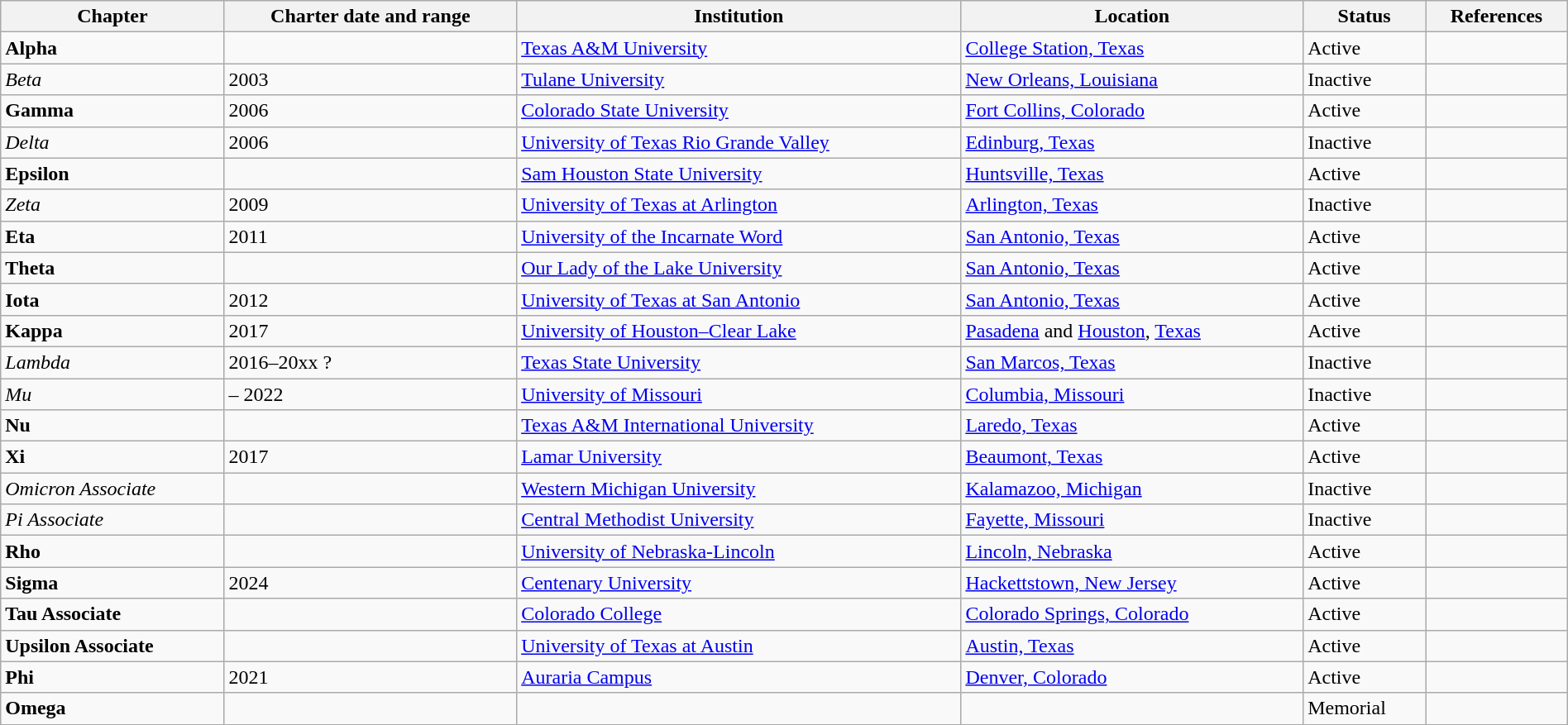<table class="wikitable sortable" style="width:100%;">
<tr>
<th>Chapter</th>
<th>Charter date and range</th>
<th>Institution</th>
<th>Location</th>
<th>Status</th>
<th>References</th>
</tr>
<tr>
<td><strong>Alpha</strong></td>
<td></td>
<td><a href='#'>Texas A&M University</a></td>
<td><a href='#'>College Station, Texas</a></td>
<td>Active</td>
<td></td>
</tr>
<tr>
<td><em>Beta</em></td>
<td>2003</td>
<td><a href='#'>Tulane University</a></td>
<td><a href='#'>New Orleans, Louisiana</a></td>
<td>Inactive</td>
<td></td>
</tr>
<tr>
<td><strong>Gamma</strong></td>
<td>2006</td>
<td><a href='#'>Colorado State University</a></td>
<td><a href='#'>Fort Collins, Colorado</a></td>
<td>Active</td>
<td></td>
</tr>
<tr>
<td><em>Delta</em></td>
<td>2006</td>
<td><a href='#'>University of Texas Rio Grande Valley</a></td>
<td><a href='#'>Edinburg, Texas</a></td>
<td>Inactive</td>
<td></td>
</tr>
<tr>
<td><strong>Epsilon</strong></td>
<td></td>
<td><a href='#'>Sam Houston State University</a></td>
<td><a href='#'>Huntsville, Texas</a></td>
<td>Active</td>
<td></td>
</tr>
<tr>
<td><em>Zeta</em></td>
<td>2009</td>
<td><a href='#'>University of Texas at Arlington</a></td>
<td><a href='#'>Arlington, Texas</a></td>
<td>Inactive</td>
<td></td>
</tr>
<tr>
<td><strong>Eta</strong></td>
<td>2011</td>
<td><a href='#'>University of the Incarnate Word</a></td>
<td><a href='#'>San Antonio, Texas</a></td>
<td>Active</td>
<td></td>
</tr>
<tr>
<td><strong>Theta</strong></td>
<td></td>
<td><a href='#'>Our Lady of the Lake University</a></td>
<td><a href='#'>San Antonio, Texas</a></td>
<td>Active</td>
<td></td>
</tr>
<tr>
<td><strong>Iota</strong></td>
<td>2012</td>
<td><a href='#'>University of Texas at San Antonio</a></td>
<td><a href='#'>San Antonio, Texas</a></td>
<td>Active</td>
<td></td>
</tr>
<tr>
<td><strong>Kappa</strong></td>
<td>2017</td>
<td><a href='#'>University of Houston–Clear Lake</a></td>
<td><a href='#'>Pasadena</a> and <a href='#'>Houston</a>, <a href='#'>Texas</a></td>
<td>Active</td>
<td></td>
</tr>
<tr>
<td><em>Lambda</em></td>
<td>2016–20xx ?</td>
<td><a href='#'>Texas State University</a></td>
<td><a href='#'>San Marcos, Texas</a></td>
<td>Inactive</td>
<td></td>
</tr>
<tr>
<td><em>Mu</em></td>
<td> – 2022</td>
<td><a href='#'>University of Missouri</a></td>
<td><a href='#'>Columbia, Missouri</a></td>
<td>Inactive</td>
<td></td>
</tr>
<tr>
<td><strong>Nu</strong></td>
<td></td>
<td><a href='#'>Texas A&M International University</a></td>
<td><a href='#'>Laredo, Texas</a></td>
<td>Active</td>
<td></td>
</tr>
<tr>
<td><strong>Xi</strong></td>
<td>2017</td>
<td><a href='#'>Lamar University</a></td>
<td><a href='#'>Beaumont, Texas</a></td>
<td>Active</td>
<td></td>
</tr>
<tr>
<td><em>Omicron Associate</em></td>
<td></td>
<td><a href='#'>Western Michigan University</a></td>
<td><a href='#'>Kalamazoo, Michigan</a></td>
<td>Inactive</td>
<td></td>
</tr>
<tr>
<td><em>Pi Associate</em></td>
<td></td>
<td><a href='#'>Central Methodist University</a></td>
<td><a href='#'>Fayette, Missouri</a></td>
<td>Inactive</td>
<td></td>
</tr>
<tr>
<td><strong>Rho</strong></td>
<td></td>
<td><a href='#'>University of Nebraska-Lincoln</a></td>
<td><a href='#'>Lincoln, Nebraska</a></td>
<td>Active</td>
<td></td>
</tr>
<tr>
<td><strong>Sigma</strong></td>
<td>2024</td>
<td><a href='#'>Centenary University</a></td>
<td><a href='#'>Hackettstown, New Jersey</a></td>
<td>Active</td>
<td></td>
</tr>
<tr>
<td><strong>Tau Associate</strong></td>
<td></td>
<td><a href='#'>Colorado College</a></td>
<td><a href='#'>Colorado Springs, Colorado</a></td>
<td>Active</td>
<td></td>
</tr>
<tr>
<td><strong>Upsilon Associate</strong></td>
<td></td>
<td><a href='#'>University of Texas at Austin</a></td>
<td><a href='#'>Austin, Texas</a></td>
<td>Active</td>
<td></td>
</tr>
<tr>
<td><strong>Phi</strong></td>
<td>2021</td>
<td><a href='#'>Auraria Campus</a></td>
<td><a href='#'>Denver, Colorado</a></td>
<td>Active</td>
<td></td>
</tr>
<tr>
<td><strong>Omega</strong></td>
<td></td>
<td></td>
<td></td>
<td>Memorial</td>
<td></td>
</tr>
</table>
